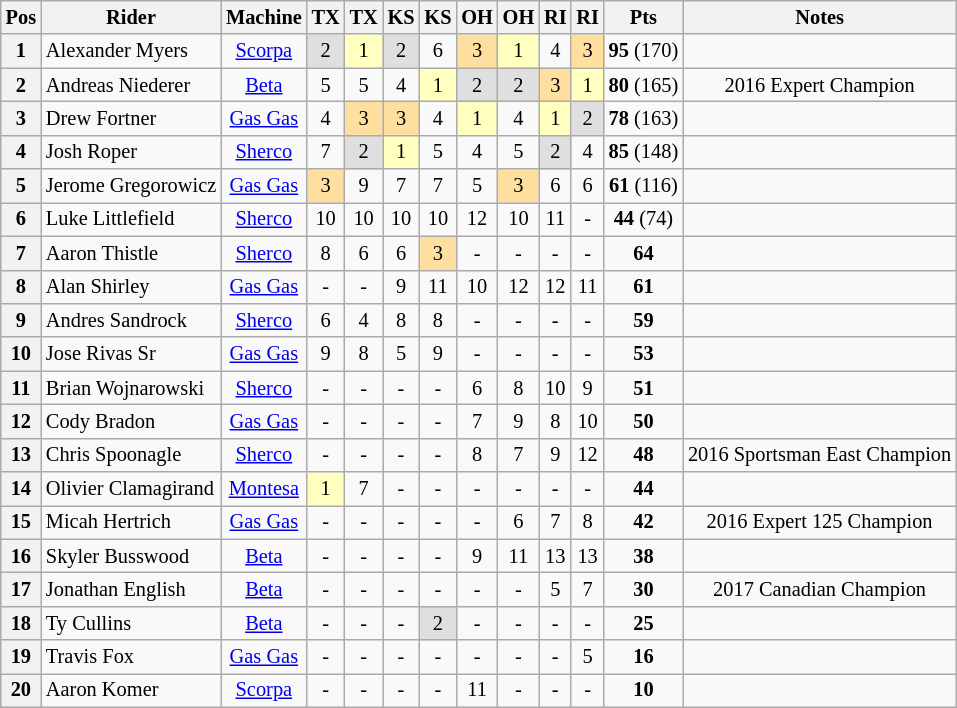<table class="wikitable" style="font-size: 85%; text-align:center">
<tr valign="top">
<th valign="middle">Pos</th>
<th valign="middle">Rider</th>
<th valign="middle">Machine</th>
<th>TX<br></th>
<th>TX<br></th>
<th>KS<br></th>
<th>KS<br></th>
<th>OH<br></th>
<th>OH<br></th>
<th>RI<br></th>
<th>RI<br></th>
<th valign="middle">Pts</th>
<th>Notes</th>
</tr>
<tr>
<th>1</th>
<td align="left"> Alexander Myers</td>
<td><a href='#'>Scorpa</a></td>
<td style="background:#dfdfdf;">2</td>
<td style="background:#ffffbf;">1</td>
<td style="background:#dfdfdf;">2</td>
<td>6</td>
<td style="background:#ffdf9f;">3</td>
<td style="background:#ffffbf;">1</td>
<td>4</td>
<td style="background:#ffdf9f;">3</td>
<td><strong>95</strong> (170)</td>
<td></td>
</tr>
<tr>
<th>2</th>
<td align="left"> Andreas Niederer</td>
<td><a href='#'>Beta</a></td>
<td>5</td>
<td>5</td>
<td>4</td>
<td style="background:#ffffbf;">1</td>
<td style="background:#dfdfdf;">2</td>
<td style="background:#dfdfdf;">2</td>
<td style="background:#ffdf9f;">3</td>
<td style="background:#ffffbf;">1</td>
<td><strong>80</strong> (165)</td>
<td>2016 Expert Champion </td>
</tr>
<tr>
<th>3</th>
<td align="left"> Drew Fortner</td>
<td><a href='#'>Gas Gas</a></td>
<td>4</td>
<td style="background:#ffdf9f;">3</td>
<td style="background:#ffdf9f;">3</td>
<td>4</td>
<td style="background:#ffffbf;">1</td>
<td>4</td>
<td style="background:#ffffbf;">1</td>
<td style="background:#dfdfdf;">2</td>
<td><strong>78</strong> (163)</td>
<td></td>
</tr>
<tr>
<th>4</th>
<td align="left"> Josh Roper</td>
<td><a href='#'>Sherco</a></td>
<td>7</td>
<td style="background:#dfdfdf;">2</td>
<td style="background:#ffffbf;">1</td>
<td>5</td>
<td>4</td>
<td>5</td>
<td style="background:#dfdfdf;">2</td>
<td>4</td>
<td><strong>85</strong> (148)</td>
<td></td>
</tr>
<tr>
<th>5</th>
<td align="left"> Jerome Gregorowicz</td>
<td><a href='#'>Gas Gas</a></td>
<td style="background:#ffdf9f;">3</td>
<td>9</td>
<td>7</td>
<td>7</td>
<td>5</td>
<td style="background:#ffdf9f;">3</td>
<td>6</td>
<td>6</td>
<td><strong>61</strong> (116)</td>
<td></td>
</tr>
<tr>
<th>6</th>
<td align="left"> Luke Littlefield</td>
<td><a href='#'>Sherco</a></td>
<td>10</td>
<td>10</td>
<td>10</td>
<td>10</td>
<td>12</td>
<td>10</td>
<td>11</td>
<td>-</td>
<td><strong>44</strong> (74)</td>
<td></td>
</tr>
<tr>
<th>7</th>
<td align="left"> Aaron Thistle</td>
<td><a href='#'>Sherco</a></td>
<td>8</td>
<td>6</td>
<td>6</td>
<td style="background:#ffdf9f;">3</td>
<td>-</td>
<td>-</td>
<td>-</td>
<td>-</td>
<td><strong>64</strong></td>
<td></td>
</tr>
<tr>
<th>8</th>
<td align="left"> Alan Shirley</td>
<td><a href='#'>Gas Gas</a></td>
<td>-</td>
<td>-</td>
<td>9</td>
<td>11</td>
<td>10</td>
<td>12</td>
<td>12</td>
<td>11</td>
<td><strong>61</strong></td>
<td></td>
</tr>
<tr>
<th>9</th>
<td align="left"> Andres Sandrock</td>
<td><a href='#'>Sherco</a></td>
<td>6</td>
<td>4</td>
<td>8</td>
<td>8</td>
<td>-</td>
<td>-</td>
<td>-</td>
<td>-</td>
<td><strong>59</strong></td>
<td></td>
</tr>
<tr>
<th>10</th>
<td align="left"> Jose Rivas Sr</td>
<td><a href='#'>Gas Gas</a></td>
<td>9</td>
<td>8</td>
<td>5</td>
<td>9</td>
<td>-</td>
<td>-</td>
<td>-</td>
<td>-</td>
<td><strong>53</strong></td>
<td></td>
</tr>
<tr>
<th>11</th>
<td align="left"> Brian Wojnarowski</td>
<td><a href='#'>Sherco</a></td>
<td>-</td>
<td>-</td>
<td>-</td>
<td>-</td>
<td>6</td>
<td>8</td>
<td>10</td>
<td>9</td>
<td><strong>51</strong></td>
<td></td>
</tr>
<tr>
<th>12</th>
<td align="left"> Cody Bradon</td>
<td><a href='#'>Gas Gas</a></td>
<td>-</td>
<td>-</td>
<td>-</td>
<td>-</td>
<td>7</td>
<td>9</td>
<td>8</td>
<td>10</td>
<td><strong>50</strong></td>
<td></td>
</tr>
<tr>
<th>13</th>
<td align="left"> Chris Spoonagle</td>
<td><a href='#'>Sherco</a></td>
<td>-</td>
<td>-</td>
<td>-</td>
<td>-</td>
<td>8</td>
<td>7</td>
<td>9</td>
<td>12</td>
<td><strong>48</strong></td>
<td>2016 Sportsman East Champion </td>
</tr>
<tr>
<th>14</th>
<td align="left"> Olivier Clamagirand</td>
<td><a href='#'>Montesa</a></td>
<td style="background:#ffffbf;">1</td>
<td>7</td>
<td>-</td>
<td>-</td>
<td>-</td>
<td>-</td>
<td>-</td>
<td>-</td>
<td><strong>44</strong></td>
<td></td>
</tr>
<tr>
<th>15</th>
<td align="left"> Micah Hertrich</td>
<td><a href='#'>Gas Gas</a></td>
<td>-</td>
<td>-</td>
<td>-</td>
<td>-</td>
<td>-</td>
<td>6</td>
<td>7</td>
<td>8</td>
<td><strong>42</strong></td>
<td>2016 Expert 125 Champion </td>
</tr>
<tr>
<th>16</th>
<td align="left"> Skyler Busswood</td>
<td><a href='#'>Beta</a></td>
<td>-</td>
<td>-</td>
<td>-</td>
<td>-</td>
<td>9</td>
<td>11</td>
<td>13</td>
<td>13</td>
<td><strong>38</strong></td>
<td></td>
</tr>
<tr>
<th>17</th>
<td align="left"> Jonathan English</td>
<td><a href='#'>Beta</a></td>
<td>-</td>
<td>-</td>
<td>-</td>
<td>-</td>
<td>-</td>
<td>-</td>
<td>5</td>
<td>7</td>
<td><strong>30</strong></td>
<td>2017 Canadian Champion </td>
</tr>
<tr>
<th>18</th>
<td align="left"> Ty Cullins</td>
<td><a href='#'>Beta</a></td>
<td>-</td>
<td>-</td>
<td>-</td>
<td style="background:#dfdfdf;">2</td>
<td>-</td>
<td>-</td>
<td>-</td>
<td>-</td>
<td><strong>25</strong></td>
<td></td>
</tr>
<tr>
<th>19</th>
<td align="left"> Travis Fox</td>
<td><a href='#'>Gas Gas</a></td>
<td>-</td>
<td>-</td>
<td>-</td>
<td>-</td>
<td>-</td>
<td>-</td>
<td>-</td>
<td>5</td>
<td><strong>16</strong></td>
<td></td>
</tr>
<tr>
<th>20</th>
<td align="left"> Aaron Komer</td>
<td><a href='#'>Scorpa</a></td>
<td>-</td>
<td>-</td>
<td>-</td>
<td>-</td>
<td>11</td>
<td>-</td>
<td>-</td>
<td>-</td>
<td><strong>10</strong></td>
<td></td>
</tr>
</table>
